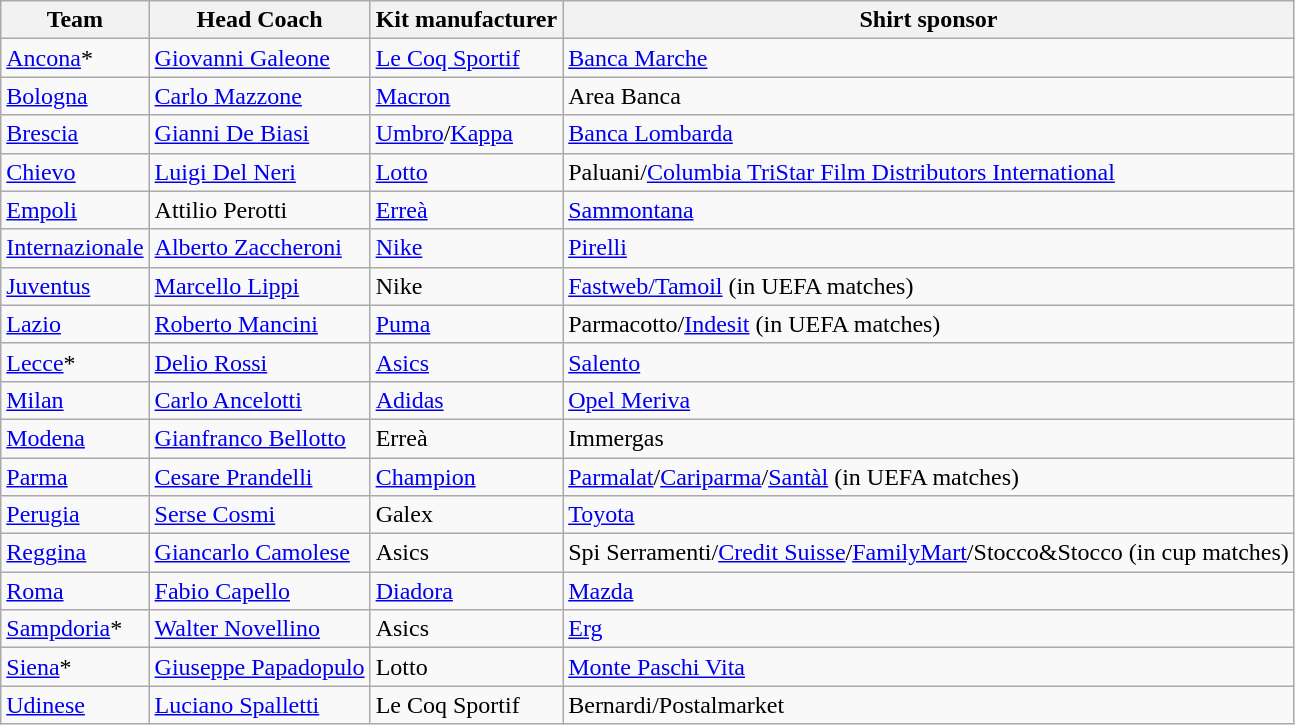<table class="wikitable sortable">
<tr>
<th>Team</th>
<th>Head Coach</th>
<th>Kit manufacturer</th>
<th>Shirt sponsor</th>
</tr>
<tr>
<td><a href='#'>Ancona</a>*</td>
<td> <a href='#'>Giovanni Galeone</a></td>
<td><a href='#'>Le Coq Sportif</a></td>
<td><a href='#'>Banca Marche</a></td>
</tr>
<tr>
<td><a href='#'>Bologna</a></td>
<td> <a href='#'>Carlo Mazzone</a></td>
<td><a href='#'>Macron</a></td>
<td>Area Banca</td>
</tr>
<tr>
<td><a href='#'>Brescia</a></td>
<td> <a href='#'>Gianni De Biasi</a></td>
<td><a href='#'>Umbro</a>/<a href='#'>Kappa</a></td>
<td><a href='#'>Banca Lombarda</a></td>
</tr>
<tr>
<td><a href='#'>Chievo</a></td>
<td> <a href='#'>Luigi Del Neri</a></td>
<td><a href='#'>Lotto</a></td>
<td>Paluani/<a href='#'>Columbia TriStar Film Distributors International</a></td>
</tr>
<tr>
<td><a href='#'>Empoli</a></td>
<td> Attilio Perotti</td>
<td><a href='#'>Erreà</a></td>
<td><a href='#'>Sammontana</a></td>
</tr>
<tr>
<td><a href='#'>Internazionale</a></td>
<td> <a href='#'>Alberto Zaccheroni</a></td>
<td><a href='#'>Nike</a></td>
<td><a href='#'>Pirelli</a></td>
</tr>
<tr>
<td><a href='#'>Juventus</a></td>
<td> <a href='#'>Marcello Lippi</a></td>
<td>Nike</td>
<td><a href='#'>Fastweb/</a><a href='#'>Tamoil</a> (in UEFA matches)</td>
</tr>
<tr>
<td><a href='#'>Lazio</a></td>
<td> <a href='#'>Roberto Mancini</a></td>
<td><a href='#'>Puma</a></td>
<td>Parmacotto/<a href='#'>Indesit</a> (in UEFA matches)</td>
</tr>
<tr>
<td><a href='#'>Lecce</a>*</td>
<td> <a href='#'>Delio Rossi</a></td>
<td><a href='#'>Asics</a></td>
<td><a href='#'>Salento</a></td>
</tr>
<tr>
<td><a href='#'>Milan</a></td>
<td> <a href='#'>Carlo Ancelotti</a></td>
<td><a href='#'>Adidas</a></td>
<td><a href='#'>Opel Meriva</a></td>
</tr>
<tr>
<td><a href='#'>Modena</a></td>
<td> <a href='#'>Gianfranco Bellotto</a></td>
<td>Erreà</td>
<td>Immergas</td>
</tr>
<tr>
<td><a href='#'>Parma</a></td>
<td> <a href='#'>Cesare Prandelli</a></td>
<td><a href='#'>Champion</a></td>
<td><a href='#'>Parmalat</a>/<a href='#'>Cariparma</a>/<a href='#'>Santàl</a> (in UEFA matches)</td>
</tr>
<tr>
<td><a href='#'>Perugia</a></td>
<td> <a href='#'>Serse Cosmi</a></td>
<td>Galex</td>
<td><a href='#'>Toyota</a></td>
</tr>
<tr>
<td><a href='#'>Reggina</a></td>
<td> <a href='#'>Giancarlo Camolese</a></td>
<td>Asics</td>
<td>Spi Serramenti/<a href='#'>Credit Suisse</a>/<a href='#'>FamilyMart</a>/Stocco&Stocco (in cup matches)</td>
</tr>
<tr>
<td><a href='#'>Roma</a></td>
<td> <a href='#'>Fabio Capello</a></td>
<td><a href='#'>Diadora</a></td>
<td><a href='#'>Mazda</a></td>
</tr>
<tr>
<td><a href='#'>Sampdoria</a>*</td>
<td> <a href='#'>Walter Novellino</a></td>
<td>Asics</td>
<td><a href='#'>Erg</a></td>
</tr>
<tr>
<td><a href='#'>Siena</a>*</td>
<td> <a href='#'>Giuseppe Papadopulo</a></td>
<td>Lotto</td>
<td><a href='#'>Monte Paschi Vita</a></td>
</tr>
<tr>
<td><a href='#'>Udinese</a></td>
<td> <a href='#'>Luciano Spalletti</a></td>
<td>Le Coq Sportif</td>
<td>Bernardi/Postalmarket</td>
</tr>
</table>
